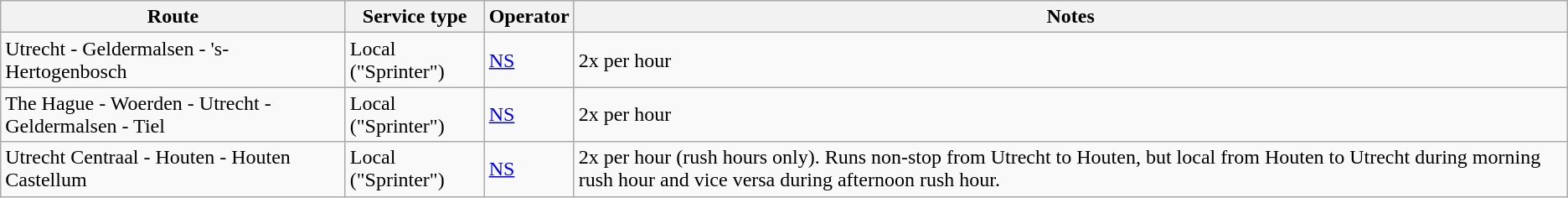<table class="wikitable">
<tr>
<th>Route</th>
<th>Service type</th>
<th>Operator</th>
<th>Notes</th>
</tr>
<tr>
<td>Utrecht - Geldermalsen - 's-Hertogenbosch</td>
<td>Local ("Sprinter")</td>
<td><a href='#'>NS</a></td>
<td>2x per hour</td>
</tr>
<tr>
<td>The Hague - Woerden - Utrecht - Geldermalsen - Tiel</td>
<td>Local ("Sprinter")</td>
<td><a href='#'>NS</a></td>
<td>2x per hour</td>
</tr>
<tr>
<td>Utrecht Centraal - Houten - Houten Castellum</td>
<td>Local ("Sprinter")</td>
<td><a href='#'>NS</a></td>
<td>2x per hour (rush hours only). Runs non-stop from Utrecht to Houten, but local from Houten to Utrecht during morning rush hour and vice versa during afternoon rush hour.</td>
</tr>
</table>
